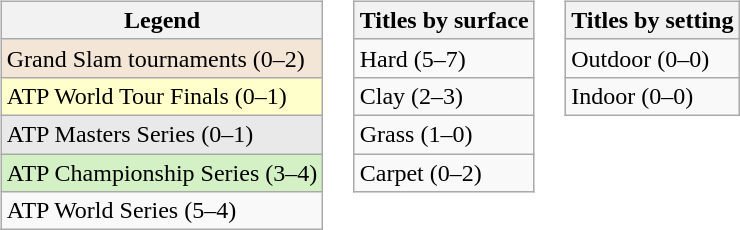<table>
<tr valign=top>
<td><br><table class=wikitable>
<tr>
<th>Legend</th>
</tr>
<tr style=background:#f3e6d7>
<td>Grand Slam tournaments (0–2)</td>
</tr>
<tr style=background:#ffffcc>
<td>ATP World Tour Finals (0–1)</td>
</tr>
<tr style=background:#e9e9e9>
<td>ATP Masters Series (0–1)</td>
</tr>
<tr style=background:#d4f1c5>
<td>ATP Championship Series (3–4)</td>
</tr>
<tr>
<td>ATP World Series (5–4)</td>
</tr>
</table>
</td>
<td><br><table class=wikitable>
<tr>
<th>Titles by surface</th>
</tr>
<tr>
<td>Hard (5–7)</td>
</tr>
<tr>
<td>Clay (2–3)</td>
</tr>
<tr>
<td>Grass (1–0)</td>
</tr>
<tr>
<td>Carpet (0–2)</td>
</tr>
</table>
</td>
<td><br><table class=wikitable>
<tr>
<th>Titles by setting</th>
</tr>
<tr>
<td>Outdoor (0–0)</td>
</tr>
<tr>
<td>Indoor (0–0)</td>
</tr>
</table>
</td>
</tr>
</table>
